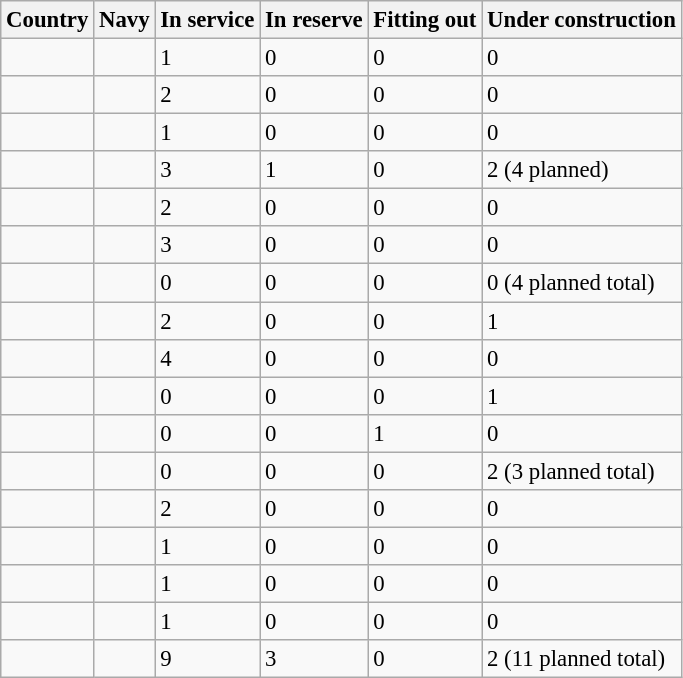<table class="wikitable sortable" style="font-size:95%;">
<tr>
<th>Country</th>
<th>Navy</th>
<th>In service</th>
<th>In reserve</th>
<th>Fitting out</th>
<th>Under construction</th>
</tr>
<tr>
<td></td>
<td></td>
<td>1</td>
<td>0</td>
<td>0</td>
<td>0</td>
</tr>
<tr>
<td></td>
<td></td>
<td>2</td>
<td>0</td>
<td>0</td>
<td>0</td>
</tr>
<tr>
<td></td>
<td></td>
<td>1</td>
<td>0</td>
<td>0</td>
<td>0</td>
</tr>
<tr>
<td></td>
<td></td>
<td>3</td>
<td>1</td>
<td>0</td>
<td>2 (4 planned)</td>
</tr>
<tr>
<td></td>
<td></td>
<td>2</td>
<td>0</td>
<td>0</td>
<td>0</td>
</tr>
<tr>
<td></td>
<td></td>
<td>3</td>
<td>0</td>
<td>0</td>
<td>0</td>
</tr>
<tr>
<td></td>
<td></td>
<td>0</td>
<td>0</td>
<td>0</td>
<td>0 (4 planned total)</td>
</tr>
<tr>
<td></td>
<td></td>
<td>2</td>
<td>0</td>
<td>0</td>
<td>1</td>
</tr>
<tr>
<td></td>
<td></td>
<td>4</td>
<td>0</td>
<td>0</td>
<td>0</td>
</tr>
<tr>
<td></td>
<td></td>
<td>0</td>
<td>0</td>
<td>0</td>
<td>1</td>
</tr>
<tr>
<td></td>
<td></td>
<td>0</td>
<td>0</td>
<td>1</td>
<td>0</td>
</tr>
<tr>
<td></td>
<td></td>
<td>0</td>
<td>0</td>
<td>0</td>
<td>2 (3 planned total)</td>
</tr>
<tr>
<td></td>
<td></td>
<td>2</td>
<td>0</td>
<td>0</td>
<td>0</td>
</tr>
<tr>
<td></td>
<td></td>
<td>1</td>
<td>0</td>
<td>0</td>
<td>0</td>
</tr>
<tr>
<td></td>
<td></td>
<td>1</td>
<td>0</td>
<td>0</td>
<td>0</td>
</tr>
<tr>
<td></td>
<td></td>
<td>1</td>
<td>0</td>
<td>0</td>
<td>0</td>
</tr>
<tr>
<td></td>
<td></td>
<td>9</td>
<td>3</td>
<td>0</td>
<td>2 (11 planned total)</td>
</tr>
</table>
